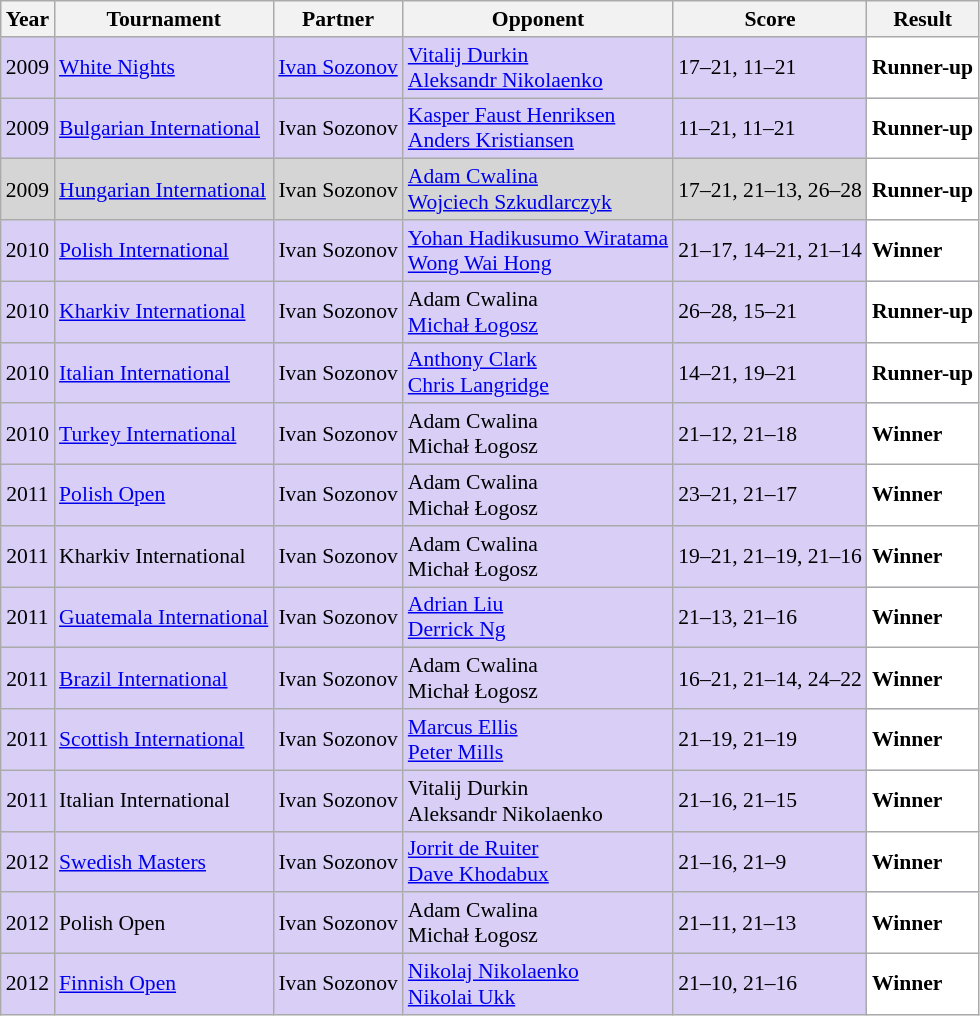<table class="sortable wikitable" style="font-size: 90%;">
<tr>
<th>Year</th>
<th>Tournament</th>
<th>Partner</th>
<th>Opponent</th>
<th>Score</th>
<th>Result</th>
</tr>
<tr style="background:#D8CEF6">
<td align="center">2009</td>
<td align="left"><a href='#'>White Nights</a></td>
<td align="left"> <a href='#'>Ivan Sozonov</a></td>
<td align="left"> <a href='#'>Vitalij Durkin</a> <br>  <a href='#'>Aleksandr Nikolaenko</a></td>
<td align="left">17–21, 11–21</td>
<td style="text-align:left; background:white"> <strong>Runner-up</strong></td>
</tr>
<tr style="background:#D8CEF6">
<td align="center">2009</td>
<td align="left"><a href='#'>Bulgarian International</a></td>
<td align="left"> Ivan Sozonov</td>
<td align="left"> <a href='#'>Kasper Faust Henriksen</a> <br>  <a href='#'>Anders Kristiansen</a></td>
<td align="left">11–21, 11–21</td>
<td style="text-align:left; background:white"> <strong>Runner-up</strong></td>
</tr>
<tr style="background:#D5D5D5">
<td align="center">2009</td>
<td align="left"><a href='#'>Hungarian International</a></td>
<td align="left"> Ivan Sozonov</td>
<td align="left"> <a href='#'>Adam Cwalina</a> <br>  <a href='#'>Wojciech Szkudlarczyk</a></td>
<td align="left">17–21, 21–13, 26–28</td>
<td style="text-align:left; background:white"> <strong>Runner-up</strong></td>
</tr>
<tr style="background:#D8CEF6">
<td align="center">2010</td>
<td align="left"><a href='#'>Polish International</a></td>
<td align="left"> Ivan Sozonov</td>
<td align="left"> <a href='#'>Yohan Hadikusumo Wiratama</a> <br>  <a href='#'>Wong Wai Hong</a></td>
<td align="left">21–17, 14–21, 21–14</td>
<td style="text-align:left; background:white"> <strong>Winner</strong></td>
</tr>
<tr style="background:#D8CEF6">
<td align="center">2010</td>
<td align="left"><a href='#'>Kharkiv International</a></td>
<td align="left"> Ivan Sozonov</td>
<td align="left"> Adam Cwalina <br>  <a href='#'>Michał Łogosz</a></td>
<td align="left">26–28, 15–21</td>
<td style="text-align:left; background:white"> <strong>Runner-up</strong></td>
</tr>
<tr style="background:#D8CEF6">
<td align="center">2010</td>
<td align="left"><a href='#'>Italian International</a></td>
<td align="left"> Ivan Sozonov</td>
<td align="left"> <a href='#'>Anthony Clark</a> <br>  <a href='#'>Chris Langridge</a></td>
<td align="left">14–21, 19–21</td>
<td style="text-align:left; background:white"> <strong>Runner-up</strong></td>
</tr>
<tr style="background:#D8CEF6">
<td align="center">2010</td>
<td align="left"><a href='#'>Turkey International</a></td>
<td align="left"> Ivan Sozonov</td>
<td align="left"> Adam Cwalina <br>  Michał Łogosz</td>
<td align="left">21–12, 21–18</td>
<td style="text-align:left; background:white"> <strong>Winner</strong></td>
</tr>
<tr style="background:#D8CEF6">
<td align="center">2011</td>
<td align="left"><a href='#'>Polish Open</a></td>
<td align="left"> Ivan Sozonov</td>
<td align="left"> Adam Cwalina <br>  Michał Łogosz</td>
<td align="left">23–21, 21–17</td>
<td style="text-align:left; background:white"> <strong>Winner</strong></td>
</tr>
<tr style="background:#D8CEF6">
<td align="center">2011</td>
<td align="left">Kharkiv International</td>
<td align="left"> Ivan Sozonov</td>
<td align="left"> Adam Cwalina <br>  Michał Łogosz</td>
<td align="left">19–21, 21–19, 21–16</td>
<td style="text-align:left; background:white"> <strong>Winner</strong></td>
</tr>
<tr style="background:#D8CEF6">
<td align="center">2011</td>
<td align="left"><a href='#'>Guatemala International</a></td>
<td align="left"> Ivan Sozonov</td>
<td align="left"> <a href='#'>Adrian Liu</a> <br>  <a href='#'>Derrick Ng</a></td>
<td align="left">21–13, 21–16</td>
<td style="text-align:left; background:white"> <strong>Winner</strong></td>
</tr>
<tr style="background:#D8CEF6">
<td align="center">2011</td>
<td align="left"><a href='#'>Brazil International</a></td>
<td align="left"> Ivan Sozonov</td>
<td align="left"> Adam Cwalina <br>  Michał Łogosz</td>
<td align="left">16–21, 21–14, 24–22</td>
<td style="text-align:left; background:white"> <strong>Winner</strong></td>
</tr>
<tr style="background:#D8CEF6">
<td align="center">2011</td>
<td align="left"><a href='#'>Scottish International</a></td>
<td align="left"> Ivan Sozonov</td>
<td align="left"> <a href='#'>Marcus Ellis</a> <br>  <a href='#'>Peter Mills</a></td>
<td align="left">21–19, 21–19</td>
<td style="text-align:left; background:white"> <strong>Winner</strong></td>
</tr>
<tr style="background:#D8CEF6">
<td align="center">2011</td>
<td align="left">Italian International</td>
<td align="left"> Ivan Sozonov</td>
<td align="left"> Vitalij Durkin <br>  Aleksandr Nikolaenko</td>
<td align="left">21–16, 21–15</td>
<td style="text-align:left; background:white"> <strong>Winner</strong></td>
</tr>
<tr style="background:#D8CEF6">
<td align="center">2012</td>
<td align="left"><a href='#'>Swedish Masters</a></td>
<td align="left"> Ivan Sozonov</td>
<td align="left"> <a href='#'>Jorrit de Ruiter</a> <br>  <a href='#'>Dave Khodabux</a></td>
<td align="left">21–16, 21–9</td>
<td style="text-align:left; background:white"> <strong>Winner</strong></td>
</tr>
<tr style="background:#D8CEF6">
<td align="center">2012</td>
<td align="left">Polish Open</td>
<td align="left"> Ivan Sozonov</td>
<td align="left"> Adam Cwalina <br>  Michał Łogosz</td>
<td align="left">21–11, 21–13</td>
<td style="text-align:left; background:white"> <strong>Winner</strong></td>
</tr>
<tr style="background:#D8CEF6">
<td align="center">2012</td>
<td align="left"><a href='#'>Finnish Open</a></td>
<td align="left"> Ivan Sozonov</td>
<td align="left"> <a href='#'>Nikolaj Nikolaenko</a> <br>  <a href='#'>Nikolai Ukk</a></td>
<td align="left">21–10, 21–16</td>
<td style="text-align:left; background:white"> <strong>Winner</strong></td>
</tr>
</table>
